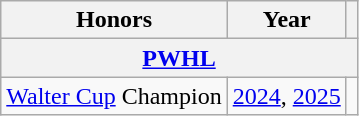<table class="wikitable">
<tr>
<th>Honors</th>
<th>Year</th>
<th></th>
</tr>
<tr>
<th colspan="3"><a href='#'>PWHL</a></th>
</tr>
<tr>
<td><a href='#'>Walter Cup</a> Champion</td>
<td><a href='#'>2024</a>, <a href='#'>2025</a></td>
<td></td>
</tr>
</table>
